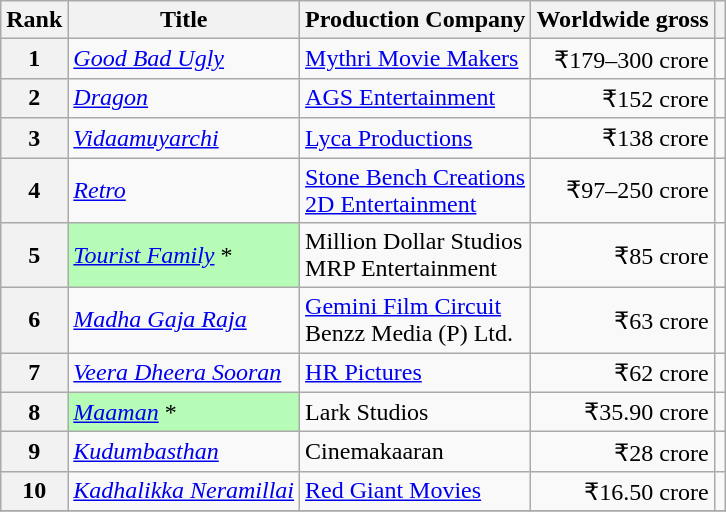<table class="wikitable sortable" style="margin:auto; margin:auto;">
<tr>
<th>Rank</th>
<th>Title</th>
<th>Production Company</th>
<th>Worldwide gross</th>
<th class="unsortable"></th>
</tr>
<tr>
<th>1</th>
<td><em><a href='#'>Good Bad Ugly</a></em></td>
<td><a href='#'>Mythri Movie Makers</a></td>
<td align="right">₹179–300 crore</td>
<td style="text-align:center;"></td>
</tr>
<tr>
<th>2</th>
<td><em><a href='#'>Dragon</a></em></td>
<td><a href='#'>AGS Entertainment</a></td>
<td align="right">₹152 crore</td>
<td style="text-align:center;"></td>
</tr>
<tr>
<th>3</th>
<td><em><a href='#'>Vidaamuyarchi</a></em></td>
<td><a href='#'>Lyca Productions</a></td>
<td align="right">₹138 crore</td>
<td style="text-align:center;"></td>
</tr>
<tr>
<th>4</th>
<td><em><a href='#'>Retro</a></em></td>
<td><a href='#'>Stone Bench Creations</a><br><a href='#'>2D Entertainment</a></td>
<td align="right">₹97–250 crore</td>
<td style="text-align:center;"></td>
</tr>
<tr>
<th>5</th>
<td style="background:#b6fcb6;"><em><a href='#'>Tourist Family</a></em> *</td>
<td>Million Dollar Studios<br>MRP Entertainment</td>
<td align="right">₹85 crore</td>
<td style="text-align:center;"></td>
</tr>
<tr>
<th>6</th>
<td><em><a href='#'>Madha Gaja Raja</a></em></td>
<td><a href='#'>Gemini Film Circuit</a><br>Benzz Media (P) Ltd.</td>
<td align="right">₹63 crore</td>
<td style="text-align:center;"></td>
</tr>
<tr>
<th>7</th>
<td><em><a href='#'>Veera Dheera Sooran</a></em></td>
<td><a href='#'>HR Pictures</a></td>
<td align="right">₹62 crore</td>
<td style="text-align:center;"></td>
</tr>
<tr>
<th>8</th>
<td style="background:#b6fcb6;"><em><a href='#'>Maaman</a></em> *</td>
<td>Lark Studios</td>
<td align="right">₹35.90 crore</td>
<td style="text-align:center;"></td>
</tr>
<tr>
<th>9</th>
<td><em><a href='#'>Kudumbasthan</a></em></td>
<td>Cinemakaaran</td>
<td align="right">₹28 crore</td>
<td style="text-align:center;"></td>
</tr>
<tr>
<th>10</th>
<td><em><a href='#'>Kadhalikka Neramillai</a></em></td>
<td><a href='#'>Red Giant Movies</a></td>
<td align="right">₹16.50 crore</td>
<td style="text-align:center;"></td>
</tr>
<tr>
</tr>
</table>
